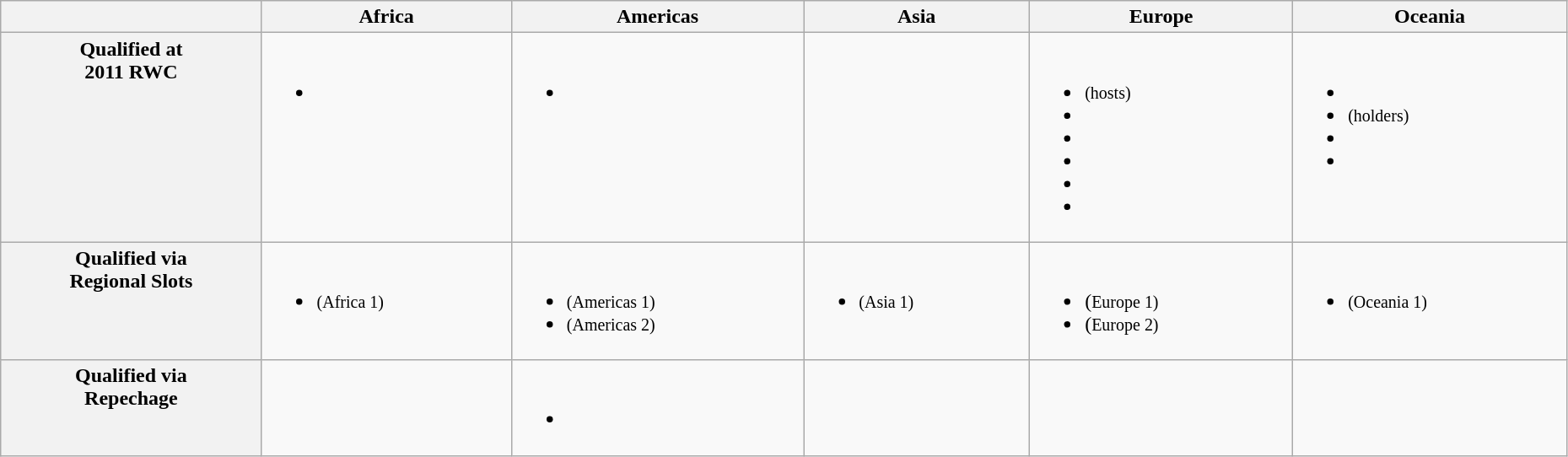<table class="wikitable" width=98%>
<tr>
<th></th>
<th>Africa</th>
<th>Americas</th>
<th>Asia</th>
<th>Europe</th>
<th>Oceania</th>
</tr>
<tr style="vertical-align:top;">
<th>Qualified at <br>2011 RWC</th>
<td><br><ul><li></li></ul></td>
<td><br><ul><li></li></ul></td>
<td></td>
<td><br><ul><li> <small>(hosts)</small></li><li></li><li></li><li></li><li></li><li></li></ul></td>
<td><br><ul><li></li><li> <small>(holders)</small></li><li></li><li></li></ul></td>
</tr>
<tr style="vertical-align:top;">
<th>Qualified via <br>Regional Slots</th>
<td><br><ul><li> <small>(Africa 1)</small></li></ul></td>
<td><br><ul><li> <small>(Americas 1)</small></li><li> <small>(Americas 2)</small></li></ul></td>
<td><br><ul><li> <small>(Asia 1)</small></li></ul></td>
<td><br><ul><li> (<small>Europe 1)</small></li><li> (<small>Europe 2)</small></li></ul></td>
<td><br><ul><li> <small>(Oceania 1)</small></li></ul></td>
</tr>
<tr style="vertical-align:top;">
<th>Qualified via <br>Repechage</th>
<td></td>
<td><br><ul><li></li></ul></td>
<td></td>
<td></td>
<td></td>
</tr>
</table>
